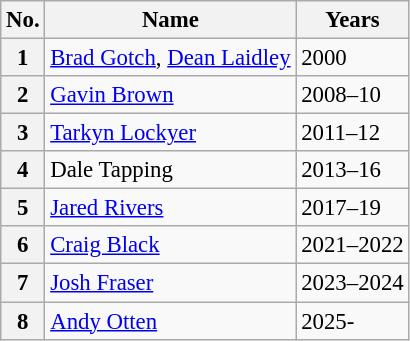<table class="wikitable" style="text-align:left; font-size:95%">
<tr>
<th>No.</th>
<th>Name</th>
<th>Years</th>
</tr>
<tr>
<th align=center>1</th>
<td><a href='#'>Brad Gotch</a>, <a href='#'>Dean Laidley</a></td>
<td align=left>2000</td>
</tr>
<tr>
<th align=center>2</th>
<td><a href='#'>Gavin Brown</a></td>
<td align=left>2008–10</td>
</tr>
<tr>
<th align=center>3</th>
<td><a href='#'>Tarkyn Lockyer</a></td>
<td align=left>2011–12</td>
</tr>
<tr>
<th align=center>4</th>
<td>Dale Tapping</td>
<td align=left>2013–16</td>
</tr>
<tr>
<th align=center>5</th>
<td><a href='#'>Jared Rivers</a></td>
<td align=left>2017–19</td>
</tr>
<tr>
<th align=center>6</th>
<td><a href='#'>Craig Black</a></td>
<td align=left>2021–2022</td>
</tr>
<tr>
<th align=center>7</th>
<td><a href='#'>Josh Fraser</a></td>
<td align=left>2023–2024</td>
</tr>
<tr>
<th align=center>8</th>
<td><a href='#'>Andy Otten</a></td>
<td align=left>2025-</td>
</tr>
</table>
